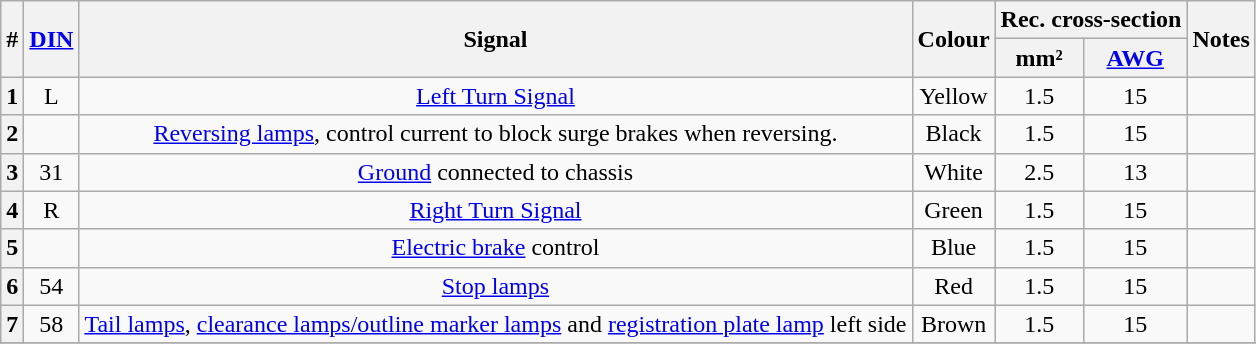<table class="wikitable sortable" style="text-align: center">
<tr>
<th rowspan="2">#</th>
<th rowspan="2"><a href='#'>DIN</a></th>
<th rowspan="2">Signal</th>
<th rowspan="2">Colour</th>
<th colspan="2">Rec. cross-section</th>
<th rowspan="2">Notes</th>
</tr>
<tr>
<th>mm²</th>
<th><a href='#'>AWG</a></th>
</tr>
<tr>
<th>1</th>
<td>L</td>
<td><a href='#'>Left Turn Signal</a></td>
<td>Yellow</td>
<td>1.5</td>
<td>15</td>
<td></td>
</tr>
<tr>
<th>2</th>
<td></td>
<td><a href='#'>Reversing lamps</a>, control current to block surge brakes when reversing.</td>
<td>Black</td>
<td>1.5</td>
<td>15</td>
<td></td>
</tr>
<tr>
<th>3</th>
<td>31</td>
<td><a href='#'>Ground</a> connected to chassis</td>
<td>White</td>
<td>2.5</td>
<td>13</td>
<td></td>
</tr>
<tr>
<th>4</th>
<td>R</td>
<td><a href='#'>Right Turn Signal</a></td>
<td>Green</td>
<td>1.5</td>
<td>15</td>
<td></td>
</tr>
<tr>
<th>5</th>
<td></td>
<td><a href='#'>Electric brake</a> control</td>
<td>Blue</td>
<td>1.5</td>
<td>15</td>
<td></td>
</tr>
<tr>
<th>6</th>
<td>54</td>
<td><a href='#'>Stop lamps</a></td>
<td>Red</td>
<td>1.5</td>
<td>15</td>
<td></td>
</tr>
<tr>
<th>7</th>
<td>58</td>
<td><a href='#'>Tail lamps</a>, <a href='#'>clearance lamps/outline marker lamps</a> and <a href='#'>registration plate lamp</a> left side</td>
<td>Brown</td>
<td>1.5</td>
<td>15</td>
<td></td>
</tr>
<tr>
</tr>
</table>
